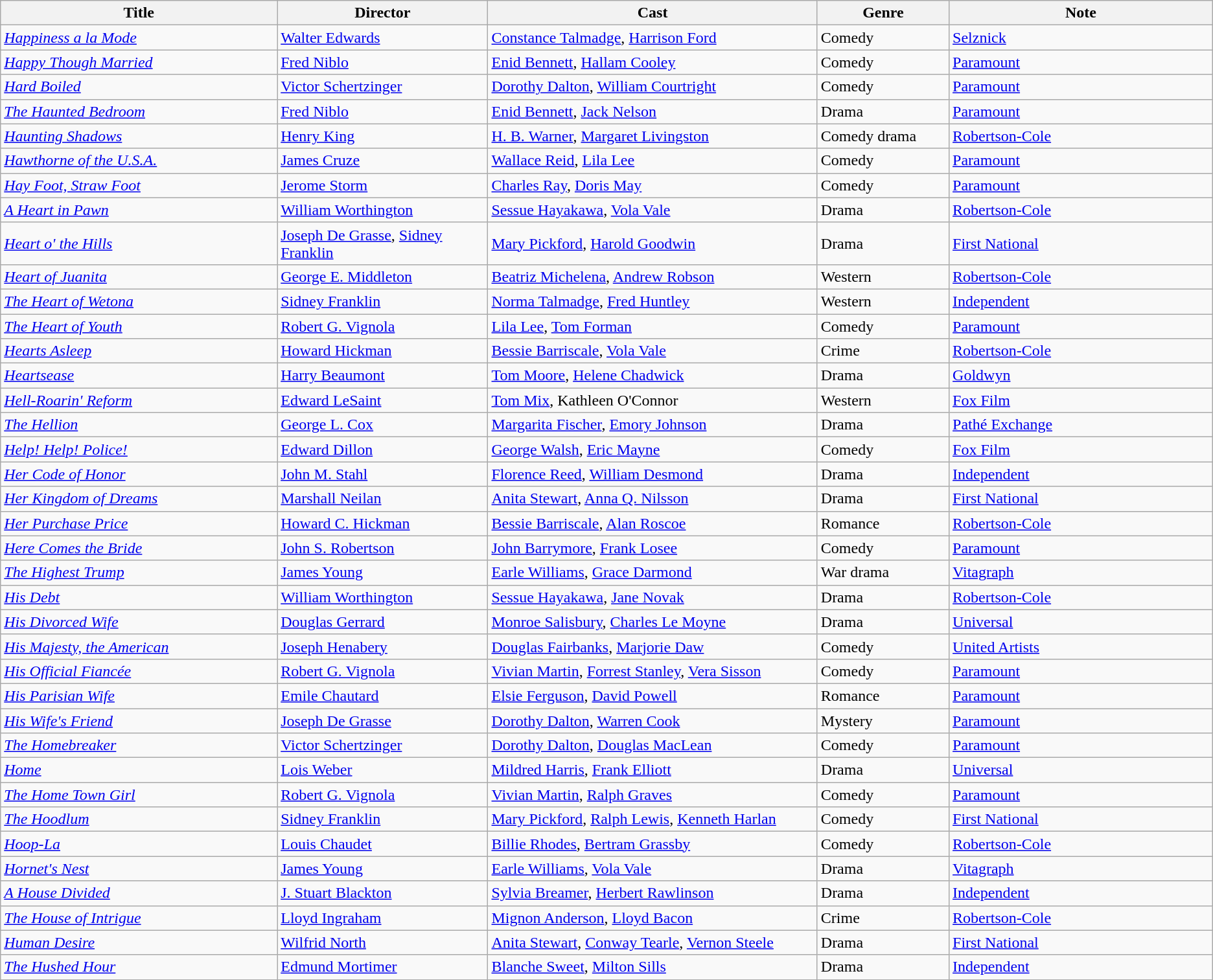<table class="wikitable">
<tr>
<th style="width:21%;">Title</th>
<th style="width:16%;">Director</th>
<th style="width:25%;">Cast</th>
<th style="width:10%;">Genre</th>
<th style="width:20%;">Note</th>
</tr>
<tr>
<td><em><a href='#'>Happiness a la Mode</a></em></td>
<td><a href='#'>Walter Edwards</a></td>
<td><a href='#'>Constance Talmadge</a>, <a href='#'>Harrison Ford</a></td>
<td>Comedy</td>
<td><a href='#'>Selznick</a></td>
</tr>
<tr>
<td><em><a href='#'>Happy Though Married</a></em></td>
<td><a href='#'>Fred Niblo</a></td>
<td><a href='#'>Enid Bennett</a>, <a href='#'>Hallam Cooley</a></td>
<td>Comedy</td>
<td><a href='#'>Paramount</a></td>
</tr>
<tr>
<td><em><a href='#'>Hard Boiled</a></em></td>
<td><a href='#'>Victor Schertzinger</a></td>
<td><a href='#'>Dorothy Dalton</a>, <a href='#'>William Courtright</a></td>
<td>Comedy</td>
<td><a href='#'>Paramount</a></td>
</tr>
<tr>
<td><em><a href='#'>The Haunted Bedroom</a></em></td>
<td><a href='#'>Fred Niblo</a></td>
<td><a href='#'>Enid Bennett</a>, <a href='#'>Jack Nelson</a></td>
<td>Drama</td>
<td><a href='#'>Paramount</a></td>
</tr>
<tr>
<td><em><a href='#'>Haunting Shadows</a></em></td>
<td><a href='#'>Henry King</a></td>
<td><a href='#'>H. B. Warner</a>, <a href='#'>Margaret Livingston</a></td>
<td>Comedy drama</td>
<td><a href='#'>Robertson-Cole</a></td>
</tr>
<tr>
<td><em><a href='#'>Hawthorne of the U.S.A.</a></em></td>
<td><a href='#'>James Cruze</a></td>
<td><a href='#'>Wallace Reid</a>, <a href='#'>Lila Lee</a></td>
<td>Comedy</td>
<td><a href='#'>Paramount</a></td>
</tr>
<tr>
<td><em><a href='#'>Hay Foot, Straw Foot</a></em></td>
<td><a href='#'>Jerome Storm</a></td>
<td><a href='#'>Charles Ray</a>, <a href='#'>Doris May</a></td>
<td>Comedy</td>
<td><a href='#'>Paramount</a></td>
</tr>
<tr>
<td><em><a href='#'>A Heart in Pawn</a></em></td>
<td><a href='#'>William Worthington</a></td>
<td><a href='#'>Sessue Hayakawa</a>, <a href='#'>Vola Vale</a></td>
<td>Drama</td>
<td><a href='#'>Robertson-Cole</a></td>
</tr>
<tr>
<td><em><a href='#'>Heart o' the Hills</a></em></td>
<td><a href='#'>Joseph De Grasse</a>, <a href='#'>Sidney Franklin</a></td>
<td><a href='#'>Mary Pickford</a>, <a href='#'>Harold Goodwin</a></td>
<td>Drama</td>
<td><a href='#'>First National</a></td>
</tr>
<tr>
<td><em><a href='#'>Heart of Juanita</a></em></td>
<td><a href='#'>George E. Middleton</a></td>
<td><a href='#'>Beatriz Michelena</a>, <a href='#'>Andrew Robson</a></td>
<td>Western</td>
<td><a href='#'>Robertson-Cole</a></td>
</tr>
<tr>
<td><em><a href='#'>The Heart of Wetona</a></em></td>
<td><a href='#'>Sidney Franklin</a></td>
<td><a href='#'>Norma Talmadge</a>, <a href='#'>Fred Huntley</a></td>
<td>Western</td>
<td><a href='#'>Independent</a></td>
</tr>
<tr>
<td><em><a href='#'>The Heart of Youth</a></em></td>
<td><a href='#'>Robert G. Vignola</a></td>
<td><a href='#'>Lila Lee</a>, <a href='#'>Tom Forman</a></td>
<td>Comedy</td>
<td><a href='#'>Paramount</a></td>
</tr>
<tr>
<td><em><a href='#'>Hearts Asleep</a></em></td>
<td><a href='#'>Howard Hickman</a></td>
<td><a href='#'>Bessie Barriscale</a>, <a href='#'>Vola Vale</a></td>
<td>Crime</td>
<td><a href='#'>Robertson-Cole</a></td>
</tr>
<tr>
<td><em><a href='#'>Heartsease</a></em></td>
<td><a href='#'>Harry Beaumont</a></td>
<td><a href='#'>Tom Moore</a>, <a href='#'>Helene Chadwick</a></td>
<td>Drama</td>
<td><a href='#'>Goldwyn</a></td>
</tr>
<tr>
<td><em><a href='#'>Hell-Roarin' Reform</a></em></td>
<td><a href='#'>Edward LeSaint</a></td>
<td><a href='#'>Tom Mix</a>, Kathleen O'Connor</td>
<td>Western</td>
<td><a href='#'>Fox Film</a></td>
</tr>
<tr>
<td><em><a href='#'>The Hellion</a></em></td>
<td><a href='#'>George L. Cox</a></td>
<td><a href='#'>Margarita Fischer</a>, <a href='#'>Emory Johnson</a></td>
<td>Drama</td>
<td><a href='#'>Pathé Exchange</a></td>
</tr>
<tr>
<td><em><a href='#'>Help! Help! Police!</a></em></td>
<td><a href='#'>Edward Dillon</a></td>
<td><a href='#'>George Walsh</a>, <a href='#'>Eric Mayne</a></td>
<td>Comedy</td>
<td><a href='#'>Fox Film</a></td>
</tr>
<tr>
<td><em><a href='#'>Her Code of Honor</a></em></td>
<td><a href='#'>John M. Stahl</a></td>
<td><a href='#'>Florence Reed</a>, <a href='#'>William Desmond</a></td>
<td>Drama</td>
<td><a href='#'>Independent</a></td>
</tr>
<tr>
<td><em><a href='#'>Her Kingdom of Dreams</a></em></td>
<td><a href='#'>Marshall Neilan</a></td>
<td><a href='#'>Anita Stewart</a>, <a href='#'>Anna Q. Nilsson</a></td>
<td>Drama</td>
<td><a href='#'>First National</a></td>
</tr>
<tr>
<td><em><a href='#'>Her Purchase Price</a></em></td>
<td><a href='#'>Howard C. Hickman</a></td>
<td><a href='#'>Bessie Barriscale</a>, <a href='#'>Alan Roscoe</a></td>
<td>Romance</td>
<td><a href='#'>Robertson-Cole</a></td>
</tr>
<tr>
<td><em><a href='#'>Here Comes the Bride</a></em></td>
<td><a href='#'>John S. Robertson</a></td>
<td><a href='#'>John Barrymore</a>, <a href='#'>Frank Losee</a></td>
<td>Comedy</td>
<td><a href='#'>Paramount</a></td>
</tr>
<tr>
<td><em><a href='#'>The Highest Trump</a></em></td>
<td><a href='#'>James Young</a></td>
<td><a href='#'>Earle Williams</a>, <a href='#'>Grace Darmond</a></td>
<td>War drama</td>
<td><a href='#'>Vitagraph</a></td>
</tr>
<tr>
<td><em><a href='#'>His Debt</a></em></td>
<td><a href='#'>William Worthington</a></td>
<td><a href='#'>Sessue Hayakawa</a>, <a href='#'>Jane Novak</a></td>
<td>Drama</td>
<td><a href='#'>Robertson-Cole</a></td>
</tr>
<tr>
<td><em><a href='#'>His Divorced Wife</a></em></td>
<td><a href='#'>Douglas Gerrard</a></td>
<td><a href='#'>Monroe Salisbury</a>, <a href='#'>Charles Le Moyne</a></td>
<td>Drama</td>
<td><a href='#'>Universal</a></td>
</tr>
<tr>
<td><em><a href='#'>His Majesty, the American</a></em></td>
<td><a href='#'>Joseph Henabery</a></td>
<td><a href='#'>Douglas Fairbanks</a>, <a href='#'>Marjorie Daw</a></td>
<td>Comedy</td>
<td><a href='#'>United Artists</a></td>
</tr>
<tr>
<td><em><a href='#'>His Official Fiancée</a></em></td>
<td><a href='#'>Robert G. Vignola</a></td>
<td><a href='#'>Vivian Martin</a>, <a href='#'>Forrest Stanley</a>, <a href='#'>Vera Sisson</a></td>
<td>Comedy</td>
<td><a href='#'>Paramount</a></td>
</tr>
<tr>
<td><em><a href='#'>His Parisian Wife</a></em></td>
<td><a href='#'>Emile Chautard</a></td>
<td><a href='#'>Elsie Ferguson</a>, <a href='#'>David Powell</a></td>
<td>Romance</td>
<td><a href='#'>Paramount</a></td>
</tr>
<tr>
<td><em><a href='#'>His Wife's Friend</a></em></td>
<td><a href='#'>Joseph De Grasse</a></td>
<td><a href='#'>Dorothy Dalton</a>, <a href='#'>Warren Cook</a></td>
<td>Mystery</td>
<td><a href='#'>Paramount</a></td>
</tr>
<tr>
<td><em><a href='#'>The Homebreaker</a></em></td>
<td><a href='#'>Victor Schertzinger</a></td>
<td><a href='#'>Dorothy Dalton</a>, <a href='#'>Douglas MacLean</a></td>
<td>Comedy</td>
<td><a href='#'>Paramount</a></td>
</tr>
<tr>
<td><em><a href='#'>Home</a></em></td>
<td><a href='#'>Lois Weber</a></td>
<td><a href='#'>Mildred Harris</a>, <a href='#'>Frank Elliott</a></td>
<td>Drama</td>
<td><a href='#'>Universal</a></td>
</tr>
<tr>
<td><em><a href='#'>The Home Town Girl</a></em></td>
<td><a href='#'>Robert G. Vignola</a></td>
<td><a href='#'>Vivian Martin</a>, <a href='#'>Ralph Graves</a></td>
<td>Comedy</td>
<td><a href='#'>Paramount</a></td>
</tr>
<tr>
<td><em><a href='#'>The Hoodlum</a></em></td>
<td><a href='#'>Sidney Franklin</a></td>
<td><a href='#'>Mary Pickford</a>, <a href='#'>Ralph Lewis</a>, <a href='#'>Kenneth Harlan</a></td>
<td>Comedy</td>
<td><a href='#'>First National</a></td>
</tr>
<tr>
<td><em><a href='#'>Hoop-La</a></em></td>
<td><a href='#'>Louis Chaudet</a></td>
<td><a href='#'>Billie Rhodes</a>, <a href='#'>Bertram Grassby</a></td>
<td>Comedy</td>
<td><a href='#'>Robertson-Cole</a></td>
</tr>
<tr>
<td><em><a href='#'>Hornet's Nest</a></em></td>
<td><a href='#'>James Young</a></td>
<td><a href='#'>Earle Williams</a>, <a href='#'>Vola Vale</a></td>
<td>Drama</td>
<td><a href='#'>Vitagraph</a></td>
</tr>
<tr>
<td><em><a href='#'>A House Divided</a></em></td>
<td><a href='#'>J. Stuart Blackton</a></td>
<td><a href='#'>Sylvia Breamer</a>, <a href='#'>Herbert Rawlinson</a></td>
<td>Drama</td>
<td><a href='#'>Independent</a></td>
</tr>
<tr>
<td><em><a href='#'>The House of Intrigue</a></em></td>
<td><a href='#'>Lloyd Ingraham</a></td>
<td><a href='#'>Mignon Anderson</a>, <a href='#'>Lloyd Bacon</a></td>
<td>Crime</td>
<td><a href='#'>Robertson-Cole</a></td>
</tr>
<tr>
<td><em><a href='#'>Human Desire</a></em></td>
<td><a href='#'>Wilfrid North</a></td>
<td><a href='#'>Anita Stewart</a>, <a href='#'>Conway Tearle</a>, <a href='#'>Vernon Steele</a></td>
<td>Drama</td>
<td><a href='#'>First National</a></td>
</tr>
<tr>
<td><em><a href='#'>The Hushed Hour</a></em></td>
<td><a href='#'>Edmund Mortimer</a></td>
<td><a href='#'>Blanche Sweet</a>, <a href='#'>Milton Sills</a></td>
<td>Drama</td>
<td><a href='#'>Independent</a></td>
</tr>
<tr>
</tr>
</table>
